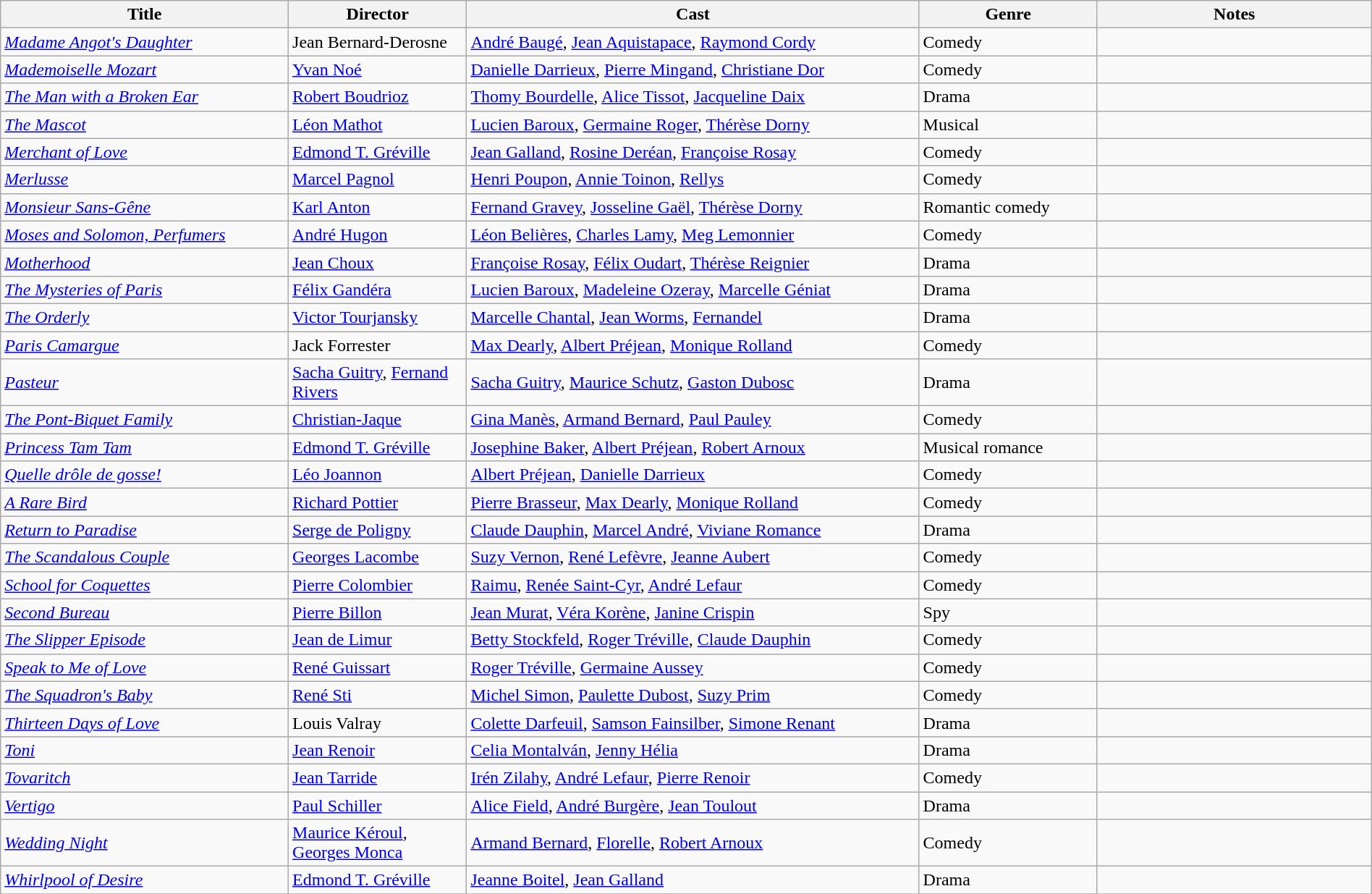<table class="wikitable" style="width:100%;">
<tr>
<th style="width:21%;">Title</th>
<th style="width:13%;">Director</th>
<th style="width:33%;">Cast</th>
<th style="width:13%;">Genre</th>
<th style="width:20%;">Notes</th>
</tr>
<tr>
<td><em><a href='#'>Madame Angot's Daughter</a></em></td>
<td>Jean Bernard-Derosne</td>
<td><a href='#'>André Baugé</a>, <a href='#'>Jean Aquistapace</a>, <a href='#'>Raymond Cordy</a></td>
<td>Comedy</td>
<td></td>
</tr>
<tr>
<td><em><a href='#'>Mademoiselle Mozart</a></em></td>
<td><a href='#'>Yvan Noé</a></td>
<td><a href='#'>Danielle Darrieux</a>, <a href='#'>Pierre Mingand</a>, <a href='#'>Christiane Dor</a></td>
<td>Comedy</td>
<td></td>
</tr>
<tr>
<td><em><a href='#'>The Man with a Broken Ear</a></em></td>
<td><a href='#'>Robert Boudrioz</a></td>
<td><a href='#'>Thomy Bourdelle</a>, <a href='#'>Alice Tissot</a>, <a href='#'>Jacqueline Daix</a></td>
<td>Drama</td>
<td></td>
</tr>
<tr>
<td><em><a href='#'>The Mascot</a></em></td>
<td><a href='#'>Léon Mathot</a></td>
<td><a href='#'>Lucien Baroux</a>, <a href='#'>Germaine Roger</a>, <a href='#'>Thérèse Dorny</a></td>
<td>Musical</td>
<td></td>
</tr>
<tr>
<td><em><a href='#'>Merchant of Love</a></em></td>
<td><a href='#'>Edmond T. Gréville</a></td>
<td><a href='#'>Jean Galland</a>, <a href='#'>Rosine Deréan</a>, <a href='#'>Françoise Rosay</a></td>
<td>Comedy</td>
<td></td>
</tr>
<tr>
<td><em><a href='#'>Merlusse</a></em></td>
<td><a href='#'>Marcel Pagnol</a></td>
<td><a href='#'>Henri Poupon</a>, <a href='#'>Annie Toinon</a>, <a href='#'>Rellys</a></td>
<td>Comedy</td>
<td></td>
</tr>
<tr>
<td><em><a href='#'>Monsieur Sans-Gêne</a></em></td>
<td><a href='#'>Karl Anton</a></td>
<td><a href='#'>Fernand Gravey</a>, <a href='#'>Josseline Gaël</a>, <a href='#'>Thérèse Dorny</a></td>
<td>Romantic comedy</td>
<td></td>
</tr>
<tr>
<td><em><a href='#'>Moses and Solomon, Perfumers</a></em></td>
<td><a href='#'>André Hugon</a></td>
<td><a href='#'>Léon Belières</a>, <a href='#'>Charles Lamy</a>, <a href='#'>Meg Lemonnier</a></td>
<td>Comedy</td>
<td></td>
</tr>
<tr>
<td><em><a href='#'>Motherhood</a></em></td>
<td><a href='#'>Jean Choux</a></td>
<td><a href='#'>Françoise Rosay</a>, <a href='#'>Félix Oudart</a>, <a href='#'>Thérèse Reignier</a></td>
<td>Drama</td>
<td></td>
</tr>
<tr>
<td><em><a href='#'>The Mysteries of Paris</a></em></td>
<td><a href='#'>Félix Gandéra</a></td>
<td><a href='#'>Lucien Baroux</a>, <a href='#'>Madeleine Ozeray</a>, <a href='#'>Marcelle Géniat</a></td>
<td>Drama</td>
<td></td>
</tr>
<tr>
<td><em><a href='#'>The Orderly</a></em></td>
<td><a href='#'>Victor Tourjansky</a></td>
<td><a href='#'>Marcelle Chantal</a>, <a href='#'>Jean Worms</a>, <a href='#'>Fernandel</a></td>
<td>Drama</td>
<td></td>
</tr>
<tr>
<td><em><a href='#'>Paris Camargue</a></em></td>
<td>Jack Forrester</td>
<td><a href='#'>Max Dearly</a>, <a href='#'>Albert Préjean</a>, <a href='#'>Monique Rolland</a></td>
<td>Comedy</td>
<td></td>
</tr>
<tr>
<td><em><a href='#'>Pasteur</a></em></td>
<td><a href='#'>Sacha Guitry</a>, <a href='#'>Fernand Rivers</a></td>
<td><a href='#'>Sacha Guitry</a>, <a href='#'>Maurice Schutz</a>, <a href='#'>Gaston Dubosc</a></td>
<td>Drama</td>
<td></td>
</tr>
<tr>
<td><em><a href='#'>The Pont-Biquet Family</a></em></td>
<td><a href='#'>Christian-Jaque</a></td>
<td><a href='#'>Gina Manès</a>, <a href='#'>Armand Bernard</a>, <a href='#'>Paul Pauley</a></td>
<td>Comedy</td>
<td></td>
</tr>
<tr>
<td><em><a href='#'>Princess Tam Tam</a></em></td>
<td><a href='#'>Edmond T. Gréville</a></td>
<td><a href='#'>Josephine Baker</a>, <a href='#'>Albert Préjean</a>, <a href='#'>Robert Arnoux</a></td>
<td>Musical romance</td>
<td></td>
</tr>
<tr>
<td><em><a href='#'>Quelle drôle de gosse!</a></em></td>
<td><a href='#'>Léo Joannon</a></td>
<td><a href='#'>Albert Préjean</a>, <a href='#'>Danielle Darrieux</a></td>
<td>Comedy</td>
<td></td>
</tr>
<tr>
<td><em><a href='#'>A Rare Bird</a></em></td>
<td><a href='#'>Richard Pottier</a></td>
<td><a href='#'>Pierre Brasseur</a>, <a href='#'>Max Dearly</a>, <a href='#'>Monique Rolland</a></td>
<td>Comedy</td>
<td></td>
</tr>
<tr>
<td><em><a href='#'>Return to Paradise</a></em></td>
<td><a href='#'>Serge de Poligny </a></td>
<td><a href='#'>Claude Dauphin</a>, <a href='#'>Marcel André</a>, <a href='#'>Viviane Romance</a></td>
<td>Drama</td>
<td></td>
</tr>
<tr>
<td><em><a href='#'>The Scandalous Couple</a></em></td>
<td><a href='#'>Georges Lacombe</a></td>
<td><a href='#'>Suzy Vernon</a>, <a href='#'>René Lefèvre</a>, <a href='#'>Jeanne Aubert</a></td>
<td>Comedy</td>
<td></td>
</tr>
<tr>
<td><em><a href='#'>School for Coquettes</a></em></td>
<td><a href='#'>Pierre Colombier</a></td>
<td><a href='#'>Raimu</a>, <a href='#'>Renée Saint-Cyr</a>, <a href='#'>André Lefaur</a></td>
<td>Comedy</td>
<td></td>
</tr>
<tr>
<td><em><a href='#'>Second Bureau</a></em></td>
<td><a href='#'>Pierre Billon</a></td>
<td><a href='#'>Jean Murat</a>, <a href='#'>Véra Korène</a>, <a href='#'>Janine Crispin</a></td>
<td>Spy</td>
<td></td>
</tr>
<tr>
<td><em><a href='#'>The Slipper Episode</a></em></td>
<td><a href='#'>Jean de Limur</a></td>
<td><a href='#'>Betty Stockfeld</a>, <a href='#'>Roger Tréville</a>, <a href='#'>Claude Dauphin</a></td>
<td>Comedy</td>
<td></td>
</tr>
<tr>
<td><em><a href='#'>Speak to Me of Love</a></em></td>
<td><a href='#'>René Guissart</a></td>
<td><a href='#'>Roger Tréville</a>, <a href='#'>Germaine Aussey</a></td>
<td>Comedy</td>
<td></td>
</tr>
<tr>
<td><em><a href='#'>The Squadron's Baby</a></em></td>
<td><a href='#'>René Sti</a></td>
<td><a href='#'>Michel Simon</a>, <a href='#'>Paulette Dubost</a>, <a href='#'>Suzy Prim</a></td>
<td>Comedy</td>
<td></td>
</tr>
<tr>
<td><em><a href='#'>Thirteen Days of Love</a></em></td>
<td>Louis Valray</td>
<td><a href='#'>Colette Darfeuil</a>, <a href='#'>Samson Fainsilber</a>, <a href='#'>Simone Renant</a></td>
<td>Drama</td>
<td></td>
</tr>
<tr>
<td><em><a href='#'>Toni</a></em></td>
<td><a href='#'>Jean Renoir</a></td>
<td><a href='#'>Celia Montalván</a>, <a href='#'>Jenny Hélia</a></td>
<td>Drama</td>
<td></td>
</tr>
<tr>
<td><em><a href='#'>Tovaritch</a></em></td>
<td><a href='#'>Jean Tarride</a></td>
<td><a href='#'>Irén Zilahy</a>, <a href='#'>André Lefaur</a>, <a href='#'>Pierre Renoir</a></td>
<td>Comedy</td>
<td></td>
</tr>
<tr>
<td><em><a href='#'>Vertigo</a></em></td>
<td><a href='#'>Paul Schiller</a></td>
<td><a href='#'>Alice Field</a>, <a href='#'>André Burgère</a>, <a href='#'>Jean Toulout</a></td>
<td>Drama</td>
<td></td>
</tr>
<tr>
<td><em><a href='#'>Wedding Night</a></em></td>
<td><a href='#'>Maurice Kéroul</a>, <a href='#'>Georges Monca</a></td>
<td><a href='#'>Armand Bernard</a>, <a href='#'>Florelle</a>, <a href='#'>Robert Arnoux</a></td>
<td>Comedy</td>
<td></td>
</tr>
<tr>
<td><em><a href='#'>Whirlpool of Desire</a></em></td>
<td><a href='#'>Edmond T. Gréville</a></td>
<td><a href='#'>Jeanne Boitel</a>, <a href='#'>Jean Galland</a></td>
<td>Drama</td>
<td></td>
</tr>
<tr>
</tr>
</table>
